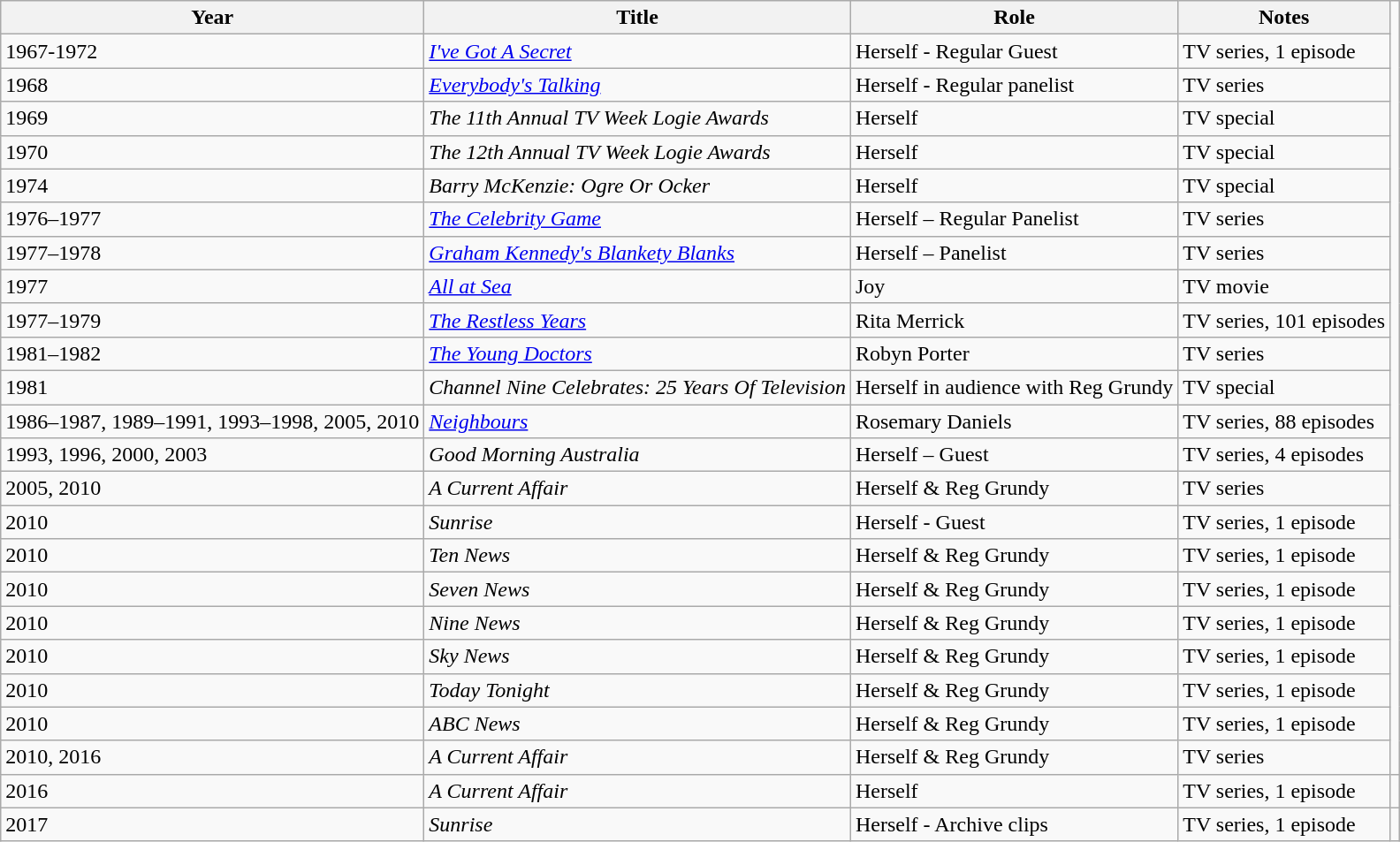<table class = "wikitable sortable">
<tr>
<th>Year</th>
<th>Title</th>
<th>Role</th>
<th>Notes</th>
</tr>
<tr>
<td>1967-1972</td>
<td><em><a href='#'>I've Got A Secret</a></em></td>
<td>Herself - Regular Guest</td>
<td>TV series, 1 episode</td>
</tr>
<tr>
<td>1968</td>
<td><em><a href='#'>Everybody's Talking</a></em></td>
<td>Herself - Regular panelist</td>
<td>TV series</td>
</tr>
<tr>
<td>1969</td>
<td><em>The 11th Annual TV Week Logie Awards</em></td>
<td>Herself</td>
<td>TV special</td>
</tr>
<tr>
<td>1970</td>
<td><em>The 12th Annual TV Week Logie Awards</em></td>
<td>Herself</td>
<td>TV special</td>
</tr>
<tr>
<td>1974</td>
<td><em>Barry McKenzie: Ogre Or Ocker</em></td>
<td>Herself</td>
<td>TV special</td>
</tr>
<tr>
<td>1976–1977</td>
<td><em><a href='#'>The Celebrity Game</a></em></td>
<td>Herself – Regular Panelist</td>
<td>TV series</td>
</tr>
<tr>
<td>1977–1978</td>
<td><em><a href='#'>Graham Kennedy's Blankety Blanks</a></em></td>
<td>Herself – Panelist</td>
<td>TV series</td>
</tr>
<tr>
<td>1977</td>
<td><em><a href='#'>All at Sea</a></em></td>
<td>Joy</td>
<td>TV movie</td>
</tr>
<tr>
<td>1977–1979</td>
<td><em><a href='#'>The Restless Years</a></em></td>
<td>Rita Merrick</td>
<td>TV series, 101 episodes</td>
</tr>
<tr>
<td>1981–1982</td>
<td><em><a href='#'>The Young Doctors</a></em></td>
<td>Robyn Porter</td>
<td>TV series</td>
</tr>
<tr>
<td>1981</td>
<td><em>Channel Nine Celebrates: 25 Years Of Television</em></td>
<td>Herself in audience with Reg Grundy</td>
<td>TV special</td>
</tr>
<tr>
<td>1986–1987, 1989–1991, 1993–1998, 2005, 2010</td>
<td><em><a href='#'>Neighbours</a></em></td>
<td>Rosemary Daniels</td>
<td>TV series, 88 episodes</td>
</tr>
<tr>
<td>1993, 1996, 2000, 2003</td>
<td><em>Good Morning Australia</em></td>
<td>Herself – Guest</td>
<td>TV series, 4 episodes</td>
</tr>
<tr>
<td>2005, 2010</td>
<td><em>A Current Affair</em></td>
<td>Herself & Reg Grundy</td>
<td>TV series</td>
</tr>
<tr>
<td>2010</td>
<td><em>Sunrise</em></td>
<td>Herself - Guest</td>
<td>TV series, 1 episode</td>
</tr>
<tr>
<td>2010</td>
<td><em>Ten News</em></td>
<td>Herself & Reg Grundy</td>
<td>TV series, 1 episode</td>
</tr>
<tr>
<td>2010</td>
<td><em>Seven News</em></td>
<td>Herself & Reg Grundy</td>
<td>TV series, 1 episode</td>
</tr>
<tr>
<td>2010</td>
<td><em>Nine News</em></td>
<td>Herself & Reg Grundy</td>
<td>TV series, 1 episode</td>
</tr>
<tr>
<td>2010</td>
<td><em>Sky News</em></td>
<td>Herself & Reg Grundy</td>
<td>TV series, 1 episode</td>
</tr>
<tr>
<td>2010</td>
<td><em>Today Tonight</em></td>
<td>Herself & Reg Grundy</td>
<td>TV series, 1 episode</td>
</tr>
<tr>
<td>2010</td>
<td><em>ABC News</em></td>
<td>Herself & Reg Grundy</td>
<td>TV series, 1 episode</td>
</tr>
<tr>
<td>2010, 2016</td>
<td><em>A Current Affair</em></td>
<td>Herself & Reg Grundy</td>
<td>TV series</td>
</tr>
<tr>
<td>2016</td>
<td><em>A Current Affair</em></td>
<td>Herself</td>
<td>TV series, 1 episode</td>
<td></td>
</tr>
<tr>
<td>2017</td>
<td><em>Sunrise</em></td>
<td>Herself - Archive clips</td>
<td>TV series, 1 episode</td>
</tr>
</table>
